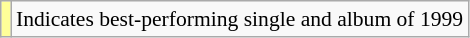<table class="wikitable plainrowheaders" style="font-size:90%;">
<tr>
<td style="background-color:#FFFF99"></td>
<td>Indicates best-performing single and album of 1999</td>
</tr>
</table>
